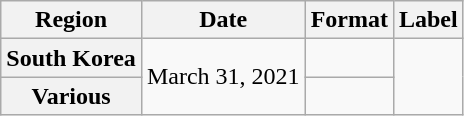<table class="wikitable plainrowheaders">
<tr>
<th>Region</th>
<th>Date</th>
<th>Format</th>
<th>Label</th>
</tr>
<tr>
<th scope="row">South Korea</th>
<td rowspan="2">March 31, 2021</td>
<td></td>
<td rowspan="2"></td>
</tr>
<tr>
<th scope="row">Various</th>
<td></td>
</tr>
</table>
